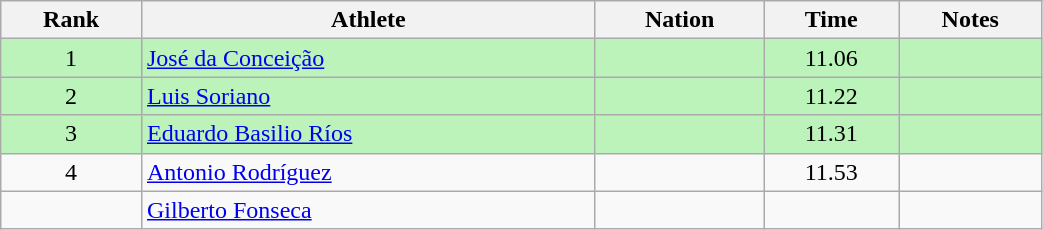<table class="wikitable sortable" style="text-align:center;width: 55%;">
<tr>
<th scope="col">Rank</th>
<th scope="col">Athlete</th>
<th scope="col">Nation</th>
<th scope="col">Time</th>
<th scope="col">Notes</th>
</tr>
<tr bgcolor="#bbf3bb">
<td>1</td>
<td align=left><a href='#'>José da Conceição</a></td>
<td align=left></td>
<td>11.06</td>
<td></td>
</tr>
<tr bgcolor="#bbf3bb">
<td>2</td>
<td align=left><a href='#'>Luis Soriano</a></td>
<td align=left></td>
<td>11.22</td>
<td></td>
</tr>
<tr bgcolor="#bbf3bb">
<td>3</td>
<td align=left><a href='#'>Eduardo Basilio Ríos</a></td>
<td align=left></td>
<td>11.31</td>
<td></td>
</tr>
<tr>
<td>4</td>
<td align=left><a href='#'>Antonio Rodríguez</a></td>
<td align=left></td>
<td>11.53</td>
<td></td>
</tr>
<tr>
<td></td>
<td align=left><a href='#'>Gilberto Fonseca</a></td>
<td align=left></td>
<td></td>
<td></td>
</tr>
</table>
